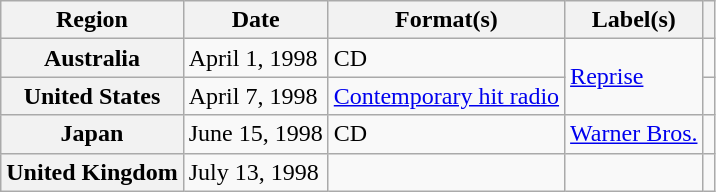<table class="wikitable plainrowheaders">
<tr>
<th scope="col">Region</th>
<th scope="col">Date</th>
<th scope="col">Format(s)</th>
<th scope="col">Label(s)</th>
<th scope="col"></th>
</tr>
<tr>
<th scope="row">Australia</th>
<td>April 1, 1998</td>
<td>CD</td>
<td rowspan="2"><a href='#'>Reprise</a></td>
<td></td>
</tr>
<tr>
<th scope="row">United States</th>
<td>April 7, 1998</td>
<td><a href='#'>Contemporary hit radio</a></td>
<td></td>
</tr>
<tr>
<th scope="row">Japan</th>
<td>June 15, 1998</td>
<td>CD</td>
<td><a href='#'>Warner Bros.</a></td>
<td></td>
</tr>
<tr>
<th scope="row">United Kingdom</th>
<td>July 13, 1998</td>
<td></td>
<td></td>
<td></td>
</tr>
</table>
